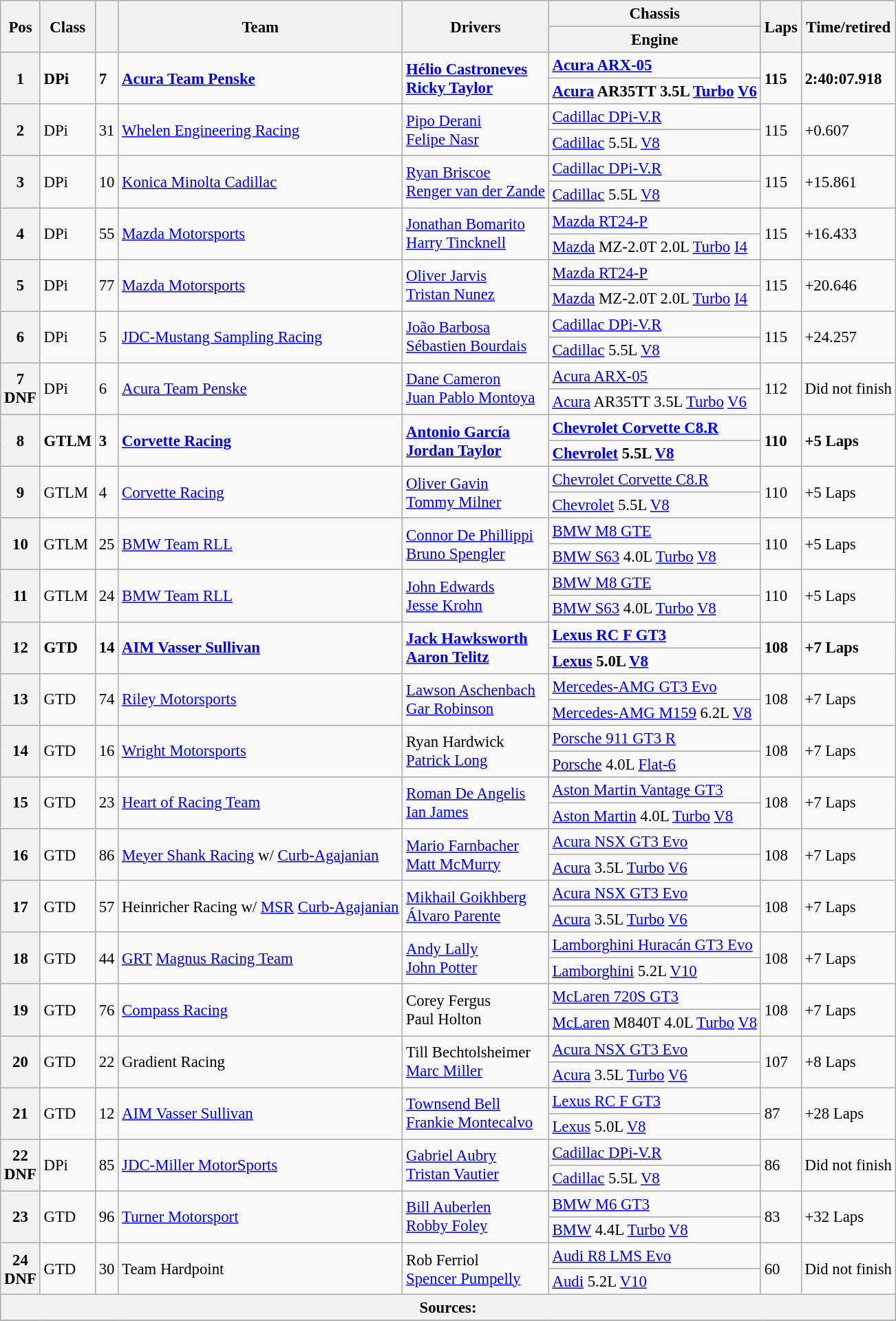<table class="wikitable" style="font-size: 95%;">
<tr>
<th rowspan=2>Pos</th>
<th rowspan=2>Class</th>
<th rowspan=2></th>
<th rowspan=2>Team</th>
<th rowspan=2>Drivers</th>
<th>Chassis</th>
<th rowspan=2>Laps</th>
<th rowspan=2>Time/retired</th>
</tr>
<tr>
<th>Engine</th>
</tr>
<tr style="font-weight:bold">
<th rowspan=2>1</th>
<td rowspan=2>DPi</td>
<td rowspan=2>7</td>
<td rowspan=2> <a href='#'>Acura Team Penske</a></td>
<td rowspan=2> <a href='#'>Hélio Castroneves</a><br> <a href='#'>Ricky Taylor</a></td>
<td><a href='#'>Acura ARX-05</a></td>
<td rowspan=2>115</td>
<td rowspan=2>2:40:07.918</td>
</tr>
<tr style="font-weight:bold">
<td><a href='#'>Acura</a> AR35TT 3.5L <a href='#'>Turbo</a> <a href='#'>V6</a></td>
</tr>
<tr>
<th rowspan=2>2</th>
<td rowspan=2>DPi</td>
<td rowspan=2>31</td>
<td rowspan=2> <a href='#'>Whelen Engineering Racing</a></td>
<td rowspan=2> <a href='#'>Pipo Derani</a><br> <a href='#'>Felipe Nasr</a></td>
<td><a href='#'>Cadillac DPi-V.R</a></td>
<td rowspan=2>115</td>
<td rowspan=2>+0.607</td>
</tr>
<tr>
<td><a href='#'>Cadillac</a> 5.5L <a href='#'>V8</a></td>
</tr>
<tr>
<th rowspan=2>3</th>
<td rowspan=2>DPi</td>
<td rowspan=2>10</td>
<td rowspan=2> <a href='#'>Konica Minolta Cadillac</a></td>
<td rowspan=2> <a href='#'>Ryan Briscoe</a><br> <a href='#'>Renger van der Zande</a></td>
<td><a href='#'>Cadillac DPi-V.R</a></td>
<td rowspan=2>115</td>
<td rowspan=2>+15.861</td>
</tr>
<tr>
<td><a href='#'>Cadillac</a> 5.5L <a href='#'>V8</a></td>
</tr>
<tr>
<th rowspan=2>4</th>
<td rowspan=2>DPi</td>
<td rowspan=2>55</td>
<td rowspan=2> <a href='#'>Mazda Motorsports</a></td>
<td rowspan=2> <a href='#'>Jonathan Bomarito</a><br> <a href='#'>Harry Tincknell</a></td>
<td><a href='#'>Mazda RT24-P</a></td>
<td rowspan=2>115</td>
<td rowspan=2>+16.433</td>
</tr>
<tr>
<td><a href='#'>Mazda</a> MZ-2.0T 2.0L <a href='#'>Turbo</a> <a href='#'>I4</a></td>
</tr>
<tr>
<th rowspan=2>5</th>
<td rowspan=2>DPi</td>
<td rowspan=2>77</td>
<td rowspan=2> <a href='#'>Mazda Motorsports</a></td>
<td rowspan=2> <a href='#'>Oliver Jarvis</a><br> <a href='#'>Tristan Nunez</a></td>
<td><a href='#'>Mazda RT24-P</a></td>
<td rowspan=2>115</td>
<td rowspan=2>+20.646</td>
</tr>
<tr>
<td><a href='#'>Mazda</a> MZ-2.0T 2.0L <a href='#'>Turbo</a> <a href='#'>I4</a></td>
</tr>
<tr>
<th rowspan=2>6</th>
<td rowspan=2>DPi</td>
<td rowspan=2>5</td>
<td rowspan=2> <a href='#'>JDC-Mustang Sampling Racing</a></td>
<td rowspan=2> <a href='#'>João Barbosa</a><br> <a href='#'>Sébastien Bourdais</a></td>
<td><a href='#'>Cadillac DPi-V.R</a></td>
<td rowspan=2>115</td>
<td rowspan=2>+24.257</td>
</tr>
<tr>
<td><a href='#'>Cadillac</a> 5.5L <a href='#'>V8</a></td>
</tr>
<tr>
<th rowspan=2>7<br>DNF</th>
<td rowspan=2>DPi</td>
<td rowspan=2>6</td>
<td rowspan=2> <a href='#'>Acura Team Penske</a></td>
<td rowspan=2> <a href='#'>Dane Cameron</a><br> <a href='#'>Juan Pablo Montoya</a></td>
<td><a href='#'>Acura ARX-05</a></td>
<td rowspan=2>112</td>
<td rowspan=2>Did not finish</td>
</tr>
<tr>
<td><a href='#'>Acura</a> AR35TT 3.5L <a href='#'>Turbo</a> <a href='#'>V6</a></td>
</tr>
<tr style="font-weight:bold">
<th rowspan=2>8</th>
<td rowspan=2>GTLM</td>
<td rowspan=2>3</td>
<td rowspan=2> <a href='#'>Corvette Racing</a></td>
<td rowspan=2> <a href='#'>Antonio García</a><br> <a href='#'>Jordan Taylor</a></td>
<td><a href='#'>Chevrolet Corvette C8.R</a></td>
<td rowspan=2>110</td>
<td rowspan=2>+5 Laps</td>
</tr>
<tr style="font-weight:bold">
<td><a href='#'>Chevrolet</a> 5.5L <a href='#'>V8</a></td>
</tr>
<tr>
<th rowspan=2>9</th>
<td rowspan=2>GTLM</td>
<td rowspan=2>4</td>
<td rowspan=2> <a href='#'>Corvette Racing</a></td>
<td rowspan=2> <a href='#'>Oliver Gavin</a><br> <a href='#'>Tommy Milner</a></td>
<td><a href='#'>Chevrolet Corvette C8.R</a></td>
<td rowspan=2>110</td>
<td rowspan=2>+5 Laps</td>
</tr>
<tr>
<td><a href='#'>Chevrolet</a> 5.5L <a href='#'>V8</a></td>
</tr>
<tr>
<th rowspan=2>10</th>
<td rowspan=2>GTLM</td>
<td rowspan=2>25</td>
<td rowspan=2> <a href='#'>BMW Team RLL</a></td>
<td rowspan=2> <a href='#'>Connor De Phillippi</a><br> <a href='#'>Bruno Spengler</a></td>
<td><a href='#'>BMW M8 GTE</a></td>
<td rowspan=2>110</td>
<td rowspan=2>+5 Laps</td>
</tr>
<tr>
<td><a href='#'>BMW S63</a> 4.0L <a href='#'>Turbo</a> <a href='#'>V8</a></td>
</tr>
<tr>
<th rowspan=2>11</th>
<td rowspan=2>GTLM</td>
<td rowspan=2>24</td>
<td rowspan=2> <a href='#'>BMW Team RLL</a></td>
<td rowspan=2> <a href='#'>John Edwards</a><br> <a href='#'>Jesse Krohn</a></td>
<td><a href='#'>BMW M8 GTE</a></td>
<td rowspan=2>110</td>
<td rowspan=2>+5 Laps</td>
</tr>
<tr>
<td><a href='#'>BMW S63</a> 4.0L <a href='#'>Turbo</a> <a href='#'>V8</a></td>
</tr>
<tr style="font-weight:bold">
<th rowspan=2>12</th>
<td rowspan=2>GTD</td>
<td rowspan=2>14</td>
<td rowspan=2> <a href='#'>AIM Vasser Sullivan</a></td>
<td rowspan=2> <a href='#'>Jack Hawksworth</a><br> <a href='#'>Aaron Telitz</a></td>
<td><a href='#'>Lexus RC F GT3</a></td>
<td rowspan=2>108</td>
<td rowspan=2>+7 Laps</td>
</tr>
<tr style="font-weight:bold">
<td><a href='#'>Lexus</a> 5.0L <a href='#'>V8</a></td>
</tr>
<tr>
<th rowspan=2>13</th>
<td rowspan=2>GTD</td>
<td rowspan=2>74</td>
<td rowspan=2> <a href='#'>Riley Motorsports</a></td>
<td rowspan=2> <a href='#'>Lawson Aschenbach</a><br> <a href='#'>Gar Robinson</a></td>
<td><a href='#'>Mercedes-AMG GT3 Evo</a></td>
<td rowspan=2>108</td>
<td rowspan=2>+7 Laps</td>
</tr>
<tr>
<td><a href='#'>Mercedes-AMG M159</a> 6.2L <a href='#'>V8</a></td>
</tr>
<tr>
<th rowspan=2>14</th>
<td rowspan=2>GTD</td>
<td rowspan=2>16</td>
<td rowspan=2> <a href='#'>Wright Motorsports</a></td>
<td rowspan=2> Ryan Hardwick<br> <a href='#'>Patrick Long</a></td>
<td><a href='#'>Porsche 911 GT3 R</a></td>
<td rowspan=2>108</td>
<td rowspan=2>+7 Laps</td>
</tr>
<tr>
<td><a href='#'>Porsche</a> 4.0L <a href='#'>Flat-6</a></td>
</tr>
<tr>
<th rowspan=2>15</th>
<td rowspan=2>GTD</td>
<td rowspan=2>23</td>
<td rowspan=2> <a href='#'>Heart of Racing Team</a></td>
<td rowspan=2> <a href='#'>Roman De Angelis</a><br> <a href='#'>Ian James</a></td>
<td><a href='#'>Aston Martin Vantage GT3</a></td>
<td rowspan=2>108</td>
<td rowspan=2>+7 Laps</td>
</tr>
<tr>
<td><a href='#'>Aston Martin</a> 4.0L <a href='#'>Turbo</a> <a href='#'>V8</a></td>
</tr>
<tr>
<th rowspan=2>16</th>
<td rowspan=2>GTD</td>
<td rowspan=2>86</td>
<td rowspan=2> <a href='#'>Meyer Shank Racing</a> w/ <a href='#'>Curb-Agajanian</a></td>
<td rowspan=2> <a href='#'>Mario Farnbacher</a><br> <a href='#'>Matt McMurry</a></td>
<td><a href='#'>Acura NSX GT3 Evo</a></td>
<td rowspan=2>108</td>
<td rowspan=2>+7 Laps</td>
</tr>
<tr>
<td><a href='#'>Acura</a> 3.5L <a href='#'>Turbo</a> <a href='#'>V6</a></td>
</tr>
<tr>
<th rowspan=2>17</th>
<td rowspan=2>GTD</td>
<td rowspan=2>57</td>
<td rowspan=2> Heinricher Racing w/ <a href='#'>MSR</a> <a href='#'>Curb-Agajanian</a></td>
<td rowspan=2> <a href='#'>Mikhail Goikhberg</a><br> <a href='#'>Álvaro Parente</a></td>
<td><a href='#'>Acura NSX GT3 Evo</a></td>
<td rowspan=2>108</td>
<td rowspan=2>+7 Laps</td>
</tr>
<tr>
<td><a href='#'>Acura</a> 3.5L <a href='#'>Turbo</a> <a href='#'>V6</a></td>
</tr>
<tr>
<th rowspan=2>18</th>
<td rowspan=2>GTD</td>
<td rowspan=2>44</td>
<td rowspan=2> <a href='#'>GRT</a> <a href='#'>Magnus Racing Team</a></td>
<td rowspan=2> <a href='#'>Andy Lally</a><br> <a href='#'>John Potter</a></td>
<td><a href='#'>Lamborghini Huracán GT3 Evo</a></td>
<td rowspan=2>108</td>
<td rowspan=2>+7 Laps</td>
</tr>
<tr>
<td><a href='#'>Lamborghini</a> 5.2L <a href='#'>V10</a></td>
</tr>
<tr>
<th rowspan=2>19</th>
<td rowspan=2>GTD</td>
<td rowspan=2>76</td>
<td rowspan=2> <a href='#'>Compass Racing</a></td>
<td rowspan=2> Corey Fergus<br> Paul Holton</td>
<td><a href='#'>McLaren 720S GT3</a></td>
<td rowspan=2>108</td>
<td rowspan=2>+7 Laps</td>
</tr>
<tr>
<td><a href='#'>McLaren</a> M840T 4.0L <a href='#'>Turbo</a> <a href='#'>V8</a></td>
</tr>
<tr>
<th rowspan=2>20</th>
<td rowspan=2>GTD</td>
<td rowspan=2>22</td>
<td rowspan=2> Gradient Racing</td>
<td rowspan=2> Till Bechtolsheimer<br> <a href='#'>Marc Miller</a></td>
<td><a href='#'>Acura NSX GT3 Evo</a></td>
<td rowspan=2>107</td>
<td rowspan=2>+8 Laps</td>
</tr>
<tr>
<td><a href='#'>Acura</a> 3.5L <a href='#'>Turbo</a> <a href='#'>V6</a></td>
</tr>
<tr>
<th rowspan=2>21</th>
<td rowspan=2>GTD</td>
<td rowspan=2>12</td>
<td rowspan=2> <a href='#'>AIM Vasser Sullivan</a></td>
<td rowspan=2> <a href='#'>Townsend Bell</a><br> <a href='#'>Frankie Montecalvo</a></td>
<td><a href='#'>Lexus RC F GT3</a></td>
<td rowspan=2>87</td>
<td rowspan=2>+28 Laps</td>
</tr>
<tr>
<td><a href='#'>Lexus</a> 5.0L <a href='#'>V8</a></td>
</tr>
<tr>
<th rowspan=2>22<br>DNF</th>
<td rowspan=2>DPi</td>
<td rowspan=2>85</td>
<td rowspan=2> <a href='#'>JDC-Miller MotorSports</a></td>
<td rowspan=2> <a href='#'>Gabriel Aubry</a><br> <a href='#'>Tristan Vautier</a></td>
<td><a href='#'>Cadillac DPi-V.R</a></td>
<td rowspan=2>86</td>
<td rowspan=2>Did not finish</td>
</tr>
<tr>
<td><a href='#'>Cadillac</a> 5.5L <a href='#'>V8</a></td>
</tr>
<tr>
<th rowspan=2>23</th>
<td rowspan=2>GTD</td>
<td rowspan=2>96</td>
<td rowspan=2> <a href='#'>Turner Motorsport</a></td>
<td rowspan=2> <a href='#'>Bill Auberlen</a><br> <a href='#'>Robby Foley</a></td>
<td><a href='#'>BMW M6 GT3</a></td>
<td rowspan=2>83</td>
<td rowspan=2>+32 Laps</td>
</tr>
<tr>
<td><a href='#'>BMW</a> 4.4L <a href='#'>Turbo</a> <a href='#'>V8</a></td>
</tr>
<tr>
<th rowspan=2>24<br>DNF</th>
<td rowspan=2>GTD</td>
<td rowspan=2>30</td>
<td rowspan=2> Team Hardpoint</td>
<td rowspan=2> Rob Ferriol<br> <a href='#'>Spencer Pumpelly</a></td>
<td><a href='#'>Audi R8 LMS Evo</a></td>
<td rowspan=2>60</td>
<td rowspan=2>Did not finish</td>
</tr>
<tr>
<td><a href='#'>Audi</a> 5.2L <a href='#'>V10</a></td>
</tr>
<tr>
<th colspan=8 align=center>Sources:</th>
</tr>
<tr>
</tr>
</table>
